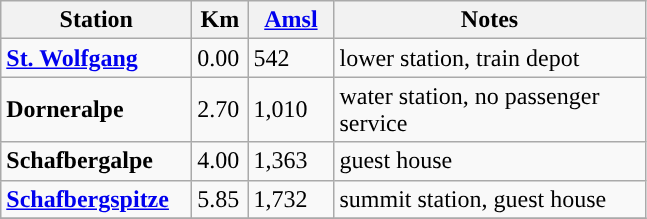<table class="wikitable sortable">
<tr>
<th width="120px">Station</th>
<th width="30px">Km</th>
<th width="50px"><a href='#'>Amsl</a></th>
<th width="200px">Notes</th>
</tr>
<tr>
<td><strong><a href='#'>St. Wolfgang</a></strong></td>
<td><div>0.00</div></td>
<td><div>542</div></td>
<td>lower station, train depot</td>
</tr>
<tr>
<td><strong>Dorneralpe</strong></td>
<td><div>2.70</div></td>
<td><div>1,010</div></td>
<td>water station, no passenger service</td>
</tr>
<tr>
<td><strong>Schafbergalpe</strong></td>
<td><div>4.00</div></td>
<td><div>1,363</div></td>
<td>guest house</td>
</tr>
<tr>
<td><strong><a href='#'>Schafbergspitze</a></strong></td>
<td><div>5.85</div></td>
<td><div>1,732</div></td>
<td>summit station, guest house</td>
</tr>
<tr>
</tr>
</table>
